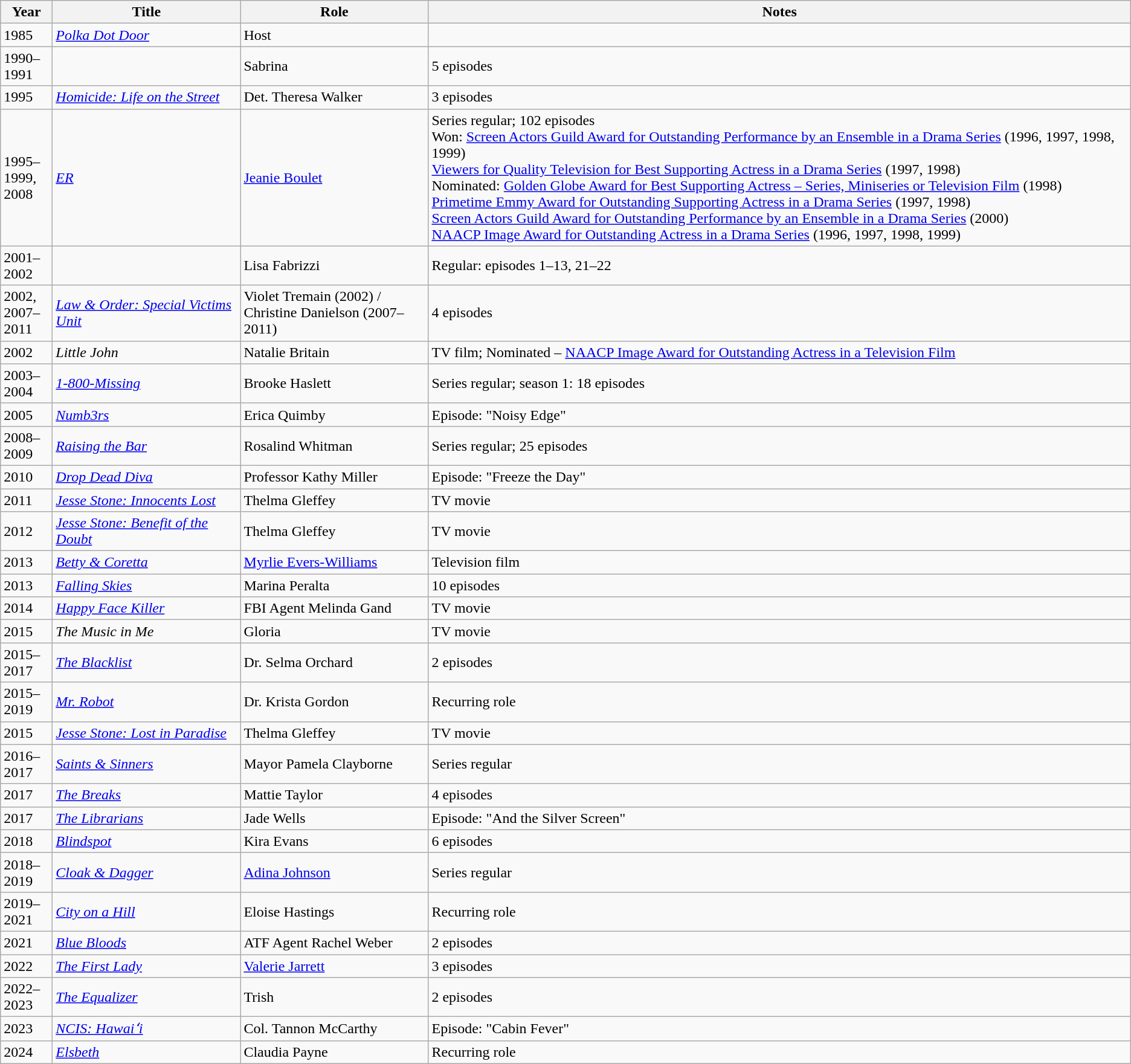<table class="wikitable sortable">
<tr>
<th width="50px">Year</th>
<th width="200px">Title</th>
<th width="200px">Role</th>
<th class="unsortable">Notes</th>
</tr>
<tr>
<td>1985</td>
<td><em><a href='#'>Polka Dot Door</a></em></td>
<td>Host</td>
<td></td>
</tr>
<tr>
<td>1990–1991</td>
<td><em></em></td>
<td>Sabrina</td>
<td>5 episodes</td>
</tr>
<tr>
<td>1995</td>
<td><em><a href='#'>Homicide: Life on the Street</a></em></td>
<td>Det. Theresa Walker</td>
<td>3 episodes</td>
</tr>
<tr>
<td>1995–1999, 2008</td>
<td><em><a href='#'>ER</a></em></td>
<td><a href='#'>Jeanie Boulet</a></td>
<td>Series regular; 102 episodes<br>Won: <a href='#'>Screen Actors Guild Award for Outstanding Performance by an Ensemble in a Drama Series</a> (1996, 1997, 1998, 1999)<br><a href='#'>Viewers for Quality Television for Best Supporting Actress in a Drama Series</a> (1997, 1998)<br>Nominated: <a href='#'>Golden Globe Award for Best Supporting Actress – Series, Miniseries or Television Film</a> (1998)<br><a href='#'>Primetime Emmy Award for Outstanding Supporting Actress in a Drama Series</a> (1997, 1998)<br><a href='#'>Screen Actors Guild Award for Outstanding Performance by an Ensemble in a Drama Series</a> (2000)<br><a href='#'>NAACP Image Award for Outstanding Actress in a Drama Series</a> (1996, 1997, 1998, 1999)</td>
</tr>
<tr>
<td>2001–2002</td>
<td><em></em></td>
<td>Lisa Fabrizzi</td>
<td>Regular: episodes 1–13, 21–22</td>
</tr>
<tr>
<td>2002, 2007–2011</td>
<td><em><a href='#'>Law & Order: Special Victims Unit</a></em></td>
<td>Violet Tremain (2002) / Christine Danielson (2007–2011)</td>
<td>4 episodes</td>
</tr>
<tr>
<td>2002</td>
<td><em>Little John</em></td>
<td>Natalie Britain</td>
<td>TV film; Nominated – <a href='#'>NAACP Image Award for Outstanding Actress in a Television Film</a></td>
</tr>
<tr>
<td>2003–2004</td>
<td><em><a href='#'>1-800-Missing</a></em></td>
<td>Brooke Haslett</td>
<td>Series regular; season 1: 18 episodes</td>
</tr>
<tr>
<td>2005</td>
<td><em><a href='#'>Numb3rs</a></em></td>
<td>Erica Quimby</td>
<td>Episode: "Noisy Edge"</td>
</tr>
<tr>
<td>2008–2009</td>
<td><em><a href='#'>Raising the Bar</a></em></td>
<td>Rosalind Whitman</td>
<td>Series regular; 25 episodes</td>
</tr>
<tr>
<td>2010</td>
<td><em><a href='#'>Drop Dead Diva</a></em></td>
<td>Professor Kathy Miller</td>
<td>Episode: "Freeze the Day"</td>
</tr>
<tr>
<td>2011</td>
<td><em><a href='#'>Jesse Stone: Innocents Lost</a></em></td>
<td>Thelma Gleffey</td>
<td>TV movie</td>
</tr>
<tr>
<td>2012</td>
<td><em><a href='#'>Jesse Stone: Benefit of the Doubt</a></em></td>
<td>Thelma Gleffey</td>
<td>TV movie</td>
</tr>
<tr>
<td>2013</td>
<td><em><a href='#'>Betty & Coretta</a></em></td>
<td><a href='#'>Myrlie Evers-Williams</a></td>
<td>Television film</td>
</tr>
<tr>
<td>2013</td>
<td><em><a href='#'>Falling Skies</a></em></td>
<td>Marina Peralta</td>
<td>10 episodes</td>
</tr>
<tr>
<td>2014</td>
<td><em><a href='#'>Happy Face Killer</a></em></td>
<td>FBI Agent Melinda Gand</td>
<td>TV movie</td>
</tr>
<tr>
<td>2015</td>
<td data-sort-value="Music in Me, The"><em>The Music in Me</em></td>
<td>Gloria</td>
<td>TV movie</td>
</tr>
<tr>
<td>2015–2017</td>
<td data-sort-value="Blacklist, The"><em><a href='#'>The Blacklist</a></em></td>
<td>Dr. Selma Orchard</td>
<td>2 episodes</td>
</tr>
<tr>
<td>2015–2019</td>
<td><em><a href='#'>Mr. Robot</a></em></td>
<td>Dr. Krista Gordon</td>
<td>Recurring role</td>
</tr>
<tr>
<td>2015</td>
<td><em><a href='#'>Jesse Stone: Lost in Paradise</a></em></td>
<td>Thelma Gleffey</td>
<td>TV movie</td>
</tr>
<tr>
<td>2016–2017</td>
<td><em><a href='#'>Saints & Sinners</a></em></td>
<td>Mayor Pamela Clayborne</td>
<td>Series regular</td>
</tr>
<tr>
<td>2017</td>
<td data-sort-value="Breaks, The"><em><a href='#'>The Breaks</a></em></td>
<td>Mattie Taylor</td>
<td>4 episodes</td>
</tr>
<tr>
<td>2017</td>
<td data-sort-value="Librarians, The"><em><a href='#'>The Librarians</a></em></td>
<td>Jade Wells</td>
<td>Episode: "And the Silver Screen"</td>
</tr>
<tr>
<td>2018</td>
<td><em><a href='#'>Blindspot</a></em></td>
<td>Kira Evans</td>
<td>6 episodes</td>
</tr>
<tr>
<td>2018–2019</td>
<td><em><a href='#'>Cloak & Dagger</a></em></td>
<td><a href='#'>Adina Johnson</a></td>
<td>Series regular</td>
</tr>
<tr>
<td>2019–2021</td>
<td><em><a href='#'>City on a Hill</a></em></td>
<td>Eloise Hastings</td>
<td>Recurring role</td>
</tr>
<tr>
<td>2021</td>
<td><em><a href='#'>Blue Bloods</a></em></td>
<td>ATF Agent Rachel Weber</td>
<td>2 episodes</td>
</tr>
<tr>
<td>2022</td>
<td data-sort-value="First Lady, The"><em><a href='#'>The First Lady</a></em></td>
<td><a href='#'>Valerie Jarrett</a></td>
<td>3 episodes</td>
</tr>
<tr>
<td>2022–2023</td>
<td data-sort-value="Equalizer, The"><em><a href='#'>The Equalizer</a></em></td>
<td>Trish</td>
<td>2 episodes</td>
</tr>
<tr>
<td>2023</td>
<td><em><a href='#'>NCIS: Hawaiʻi</a></em></td>
<td>Col. Tannon McCarthy</td>
<td>Episode: "Cabin Fever"</td>
</tr>
<tr>
<td>2024</td>
<td><em><a href='#'>Elsbeth</a></em></td>
<td>Claudia Payne</td>
<td>Recurring role</td>
</tr>
</table>
